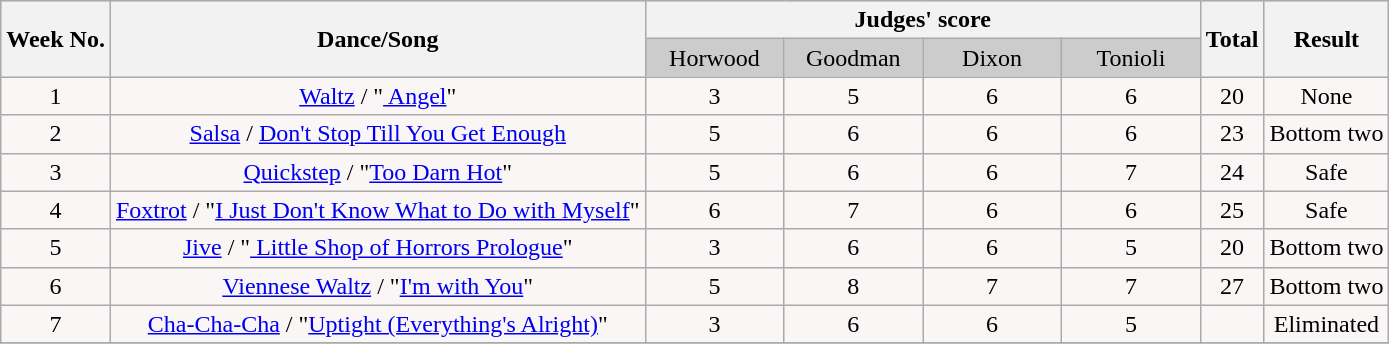<table class="wikitable collapsible collapsed">
<tr style="text-align:Center; background:#ccc;">
<th rowspan="2">Week No.</th>
<th rowspan="2">Dance/Song</th>
<th colspan="4">Judges' score</th>
<th rowspan="2">Total</th>
<th rowspan="2">Result</th>
</tr>
<tr style="text-align:center; background:#ccc;">
<td style="width:10%; ">Horwood</td>
<td style="width:10%; ">Goodman</td>
<td style="width:10%; ">Dixon</td>
<td style="width:10%; ">Tonioli</td>
</tr>
<tr ;">
<td style="text-align:center; background:#faf6f6;">1</td>
<td style="text-align:center; background:#faf6f6;"><a href='#'>Waltz</a> / "<a href='#'> Angel</a>"</td>
<td style="text-align:center; background:#faf6f6;">3</td>
<td style="text-align:center; background:#faf6f6;">5</td>
<td style="text-align:center; background:#faf6f6;">6</td>
<td style="text-align:center; background:#faf6f6;">6</td>
<td style="text-align:center; background:#faf6f6;">20</td>
<td style="text-align:center; background:#faf6f6;">None</td>
</tr>
<tr>
<td style="text-align:center; background:#faf6f6;">2</td>
<td style="text-align:center; background:#faf6f6;"><a href='#'>Salsa</a> / <a href='#'>Don't Stop Till You Get Enough</a></td>
<td style="text-align:center; background:#faf6f6;">5</td>
<td style="text-align:center; background:#faf6f6;">6</td>
<td style="text-align:center; background:#faf6f6;">6</td>
<td style="text-align:center; background:#faf6f6;">6</td>
<td style="text-align:center; background:#faf6f6;">23</td>
<td style="text-align:center; background:#faf6f6;">Bottom two</td>
</tr>
<tr>
<td style="text-align:center; background:#faf6f6;">3</td>
<td style="text-align:center; background:#faf6f6;"><a href='#'>Quickstep</a> / "<a href='#'>Too Darn Hot</a>"</td>
<td style="text-align:center; background:#faf6f6;">5</td>
<td style="text-align:center; background:#faf6f6;">6</td>
<td style="text-align:center; background:#faf6f6;">6</td>
<td style="text-align:center; background:#faf6f6;">7</td>
<td style="text-align:center; background:#faf6f6;">24</td>
<td style="text-align:center; background:#faf6f6;">Safe</td>
</tr>
<tr>
<td style="text-align:center; background:#faf6f6;">4</td>
<td style="text-align:center; background:#faf6f6;"><a href='#'>Foxtrot</a> / "<a href='#'>I Just Don't Know What to Do with Myself</a>"</td>
<td style="text-align:center; background:#faf6f6;">6</td>
<td style="text-align:center; background:#faf6f6;">7</td>
<td style="text-align:center; background:#faf6f6;">6</td>
<td style="text-align:center; background:#faf6f6;">6</td>
<td style="text-align:center; background:#faf6f6;">25</td>
<td style="text-align:center; background:#faf6f6;">Safe</td>
</tr>
<tr>
<td style="text-align:center; background:#faf6f6;">5</td>
<td style="text-align:center; background:#faf6f6;"><a href='#'>Jive</a> / "<a href='#'> Little Shop of Horrors Prologue</a>"</td>
<td style="text-align:center; background:#faf6f6;">3</td>
<td style="text-align:center; background:#faf6f6;">6</td>
<td style="text-align:center; background:#faf6f6;">6</td>
<td style="text-align:center; background:#faf6f6;">5</td>
<td style="text-align:center; background:#faf6f6;">20</td>
<td style="text-align:center; background:#faf6f6;">Bottom two</td>
</tr>
<tr>
<td style="text-align:center; background:#faf6f6;">6</td>
<td style="text-align:center; background:#faf6f6;"><a href='#'>Viennese Waltz</a> / "<a href='#'>I'm with You</a>"</td>
<td style="text-align:center; background:#faf6f6;">5</td>
<td style="text-align:center; background:#faf6f6;">8</td>
<td style="text-align:center; background:#faf6f6;">7</td>
<td style="text-align:center; background:#faf6f6;">7</td>
<td style="text-align:center; background:#faf6f6;">27</td>
<td style="text-align:center; background:#faf6f6;">Bottom two</td>
</tr>
<tr>
<td style="text-align:center; background:#faf6f6;">7</td>
<td style="text-align:center; background:#faf6f6;"><a href='#'>Cha-Cha-Cha</a> / "<a href='#'>Uptight (Everything's Alright)</a>"</td>
<td style="text-align:center; background:#faf6f6;">3</td>
<td style="text-align:center; background:#faf6f6;">6</td>
<td style="text-align:center; background:#faf6f6;">6</td>
<td style="text-align:center; background:#faf6f6;">5</td>
<td style="text-align:center; background:#faf6f6;"></td>
<td style="text-align:center; background:#faf6f6;">Eliminated</td>
</tr>
<tr>
</tr>
</table>
